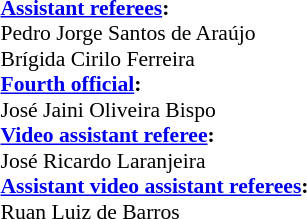<table width=50% style="font-size: 90%">
<tr>
<td><br><strong><a href='#'>Assistant referees</a>:</strong>
<br>Pedro Jorge Santos de Araújo
<br>Brígida Cirilo Ferreira
<br><strong><a href='#'>Fourth official</a>:</strong>
<br>José Jaini Oliveira Bispo
<br><strong><a href='#'>Video assistant referee</a>:</strong>
<br>José Ricardo Laranjeira
<br><strong><a href='#'>Assistant video assistant referees</a>:</strong>
<br>Ruan Luiz de Barros</td>
</tr>
</table>
